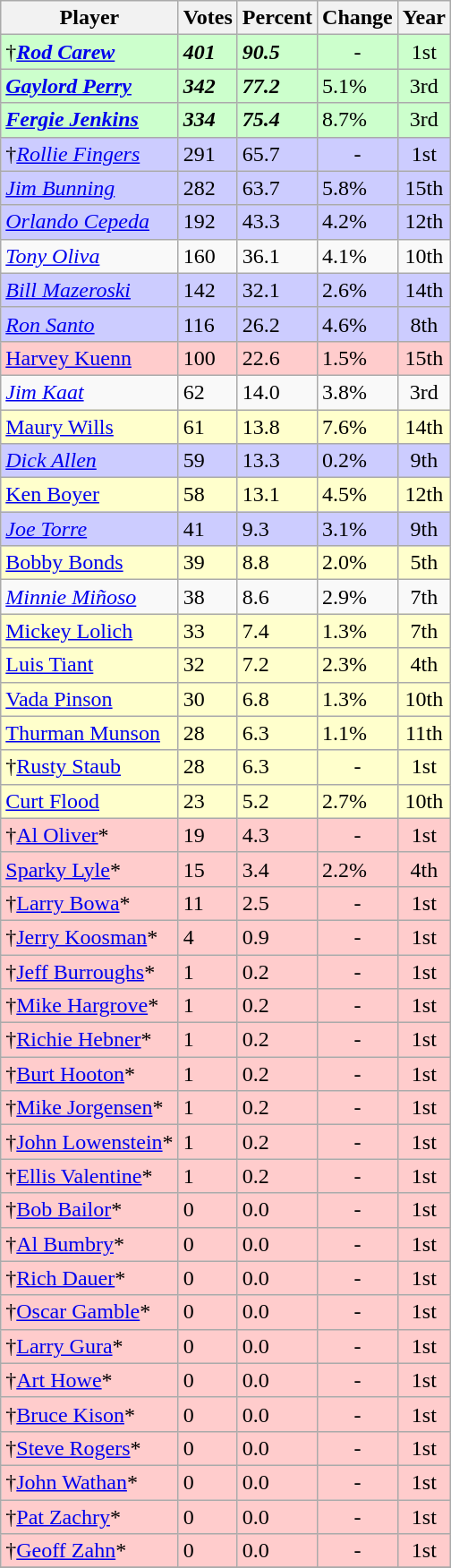<table class="wikitable sortable">
<tr>
<th>Player</th>
<th>Votes</th>
<th>Percent</th>
<th>Change</th>
<th>Year</th>
</tr>
<tr bgcolor="#ccffcc">
<td>†<strong><em><a href='#'>Rod Carew</a></em></strong></td>
<td><strong><em>401</em></strong></td>
<td><strong><em>90.5</em></strong></td>
<td align=center>-</td>
<td align="center">1st</td>
</tr>
<tr bgcolor="#ccffcc">
<td><strong><em><a href='#'>Gaylord Perry</a></em></strong></td>
<td><strong><em>342</em></strong></td>
<td><strong><em>77.2</em></strong></td>
<td align="left"> 5.1%</td>
<td align="center">3rd</td>
</tr>
<tr bgcolor="#ccffcc">
<td><strong><em><a href='#'>Fergie Jenkins</a></em></strong></td>
<td><strong><em>334</em></strong></td>
<td><strong><em>75.4</em></strong></td>
<td align="left"> 8.7%</td>
<td align="center">3rd</td>
</tr>
<tr bgcolor="#ccccff">
<td>†<em><a href='#'>Rollie Fingers</a></em></td>
<td>291</td>
<td>65.7</td>
<td align=center>-</td>
<td align="center">1st</td>
</tr>
<tr bgcolor="#ccccff">
<td><em><a href='#'>Jim Bunning</a></em></td>
<td>282</td>
<td>63.7</td>
<td align="left"> 5.8%</td>
<td align="center">15th</td>
</tr>
<tr bgcolor="#ccccff">
<td><em><a href='#'>Orlando Cepeda</a></em></td>
<td>192</td>
<td>43.3</td>
<td align="left"> 4.2%</td>
<td align="center">12th</td>
</tr>
<tr -bgcolor="#ccccff">
<td><em><a href='#'>Tony Oliva</a></em></td>
<td>160</td>
<td>36.1</td>
<td align="left"> 4.1%</td>
<td align="center">10th</td>
</tr>
<tr bgcolor="#ccccff">
<td><em><a href='#'>Bill Mazeroski</a></em></td>
<td>142</td>
<td>32.1</td>
<td align="left"> 2.6%</td>
<td align="center">14th</td>
</tr>
<tr bgcolor="#ccccff">
<td><em><a href='#'>Ron Santo</a></em></td>
<td>116</td>
<td>26.2</td>
<td align="left"> 4.6%</td>
<td align="center">8th</td>
</tr>
<tr bgcolor="#ffcccc">
<td><a href='#'>Harvey Kuenn</a></td>
<td>100</td>
<td>22.6</td>
<td align="left"> 1.5%</td>
<td align="center">15th</td>
</tr>
<tr -bgcolor="#ccccff">
<td><em><a href='#'>Jim Kaat</a></em></td>
<td>62</td>
<td>14.0</td>
<td align="left"> 3.8%</td>
<td align="center">3rd</td>
</tr>
<tr bgcolor="#ffffcc">
<td><a href='#'>Maury Wills</a></td>
<td>61</td>
<td>13.8</td>
<td align="left"> 7.6%</td>
<td align="center">14th</td>
</tr>
<tr bgcolor="#ccccff">
<td><em><a href='#'>Dick Allen</a></em></td>
<td>59</td>
<td>13.3</td>
<td align="left"> 0.2%</td>
<td align="center">9th</td>
</tr>
<tr bgcolor="#ffffcc">
<td><a href='#'>Ken Boyer</a></td>
<td>58</td>
<td>13.1</td>
<td align="left"> 4.5%</td>
<td align="center">12th</td>
</tr>
<tr bgcolor="#ccccff">
<td><em><a href='#'>Joe Torre</a></em></td>
<td>41</td>
<td>9.3</td>
<td align="left"> 3.1%</td>
<td align="center">9th</td>
</tr>
<tr bgcolor="#ffffcc">
<td><a href='#'>Bobby Bonds</a></td>
<td>39</td>
<td>8.8</td>
<td align="left"> 2.0%</td>
<td align="center">5th</td>
</tr>
<tr -bgcolor="#ccccff">
<td><em><a href='#'>Minnie Miñoso</a></em></td>
<td>38</td>
<td>8.6</td>
<td align="left"> 2.9%</td>
<td align="center">7th</td>
</tr>
<tr bgcolor="#ffffcc">
<td><a href='#'>Mickey Lolich</a></td>
<td>33</td>
<td>7.4</td>
<td align="left"> 1.3%</td>
<td align="center">7th</td>
</tr>
<tr bgcolor="#ffffcc">
<td><a href='#'>Luis Tiant</a></td>
<td>32</td>
<td>7.2</td>
<td align="left"> 2.3%</td>
<td align="center">4th</td>
</tr>
<tr bgcolor="#ffffcc">
<td><a href='#'>Vada Pinson</a></td>
<td>30</td>
<td>6.8</td>
<td align="left"> 1.3%</td>
<td align="center">10th</td>
</tr>
<tr bgcolor="#ffffcc">
<td><a href='#'>Thurman Munson</a></td>
<td>28</td>
<td>6.3</td>
<td align="left"> 1.1%</td>
<td align="center">11th</td>
</tr>
<tr bgcolor="#ffffcc">
<td>†<a href='#'>Rusty Staub</a></td>
<td>28</td>
<td>6.3</td>
<td align=center>-</td>
<td align="center">1st</td>
</tr>
<tr bgcolor="#ffffcc">
<td><a href='#'>Curt Flood</a></td>
<td>23</td>
<td>5.2</td>
<td align="left"> 2.7%</td>
<td align="center">10th</td>
</tr>
<tr bgcolor="#ffcccc">
<td>†<a href='#'>Al Oliver</a>*</td>
<td>19</td>
<td>4.3</td>
<td align=center>-</td>
<td align="center">1st</td>
</tr>
<tr bgcolor="#ffcccc">
<td><a href='#'>Sparky Lyle</a>*</td>
<td>15</td>
<td>3.4</td>
<td align="left"> 2.2%</td>
<td align="center">4th</td>
</tr>
<tr bgcolor="#ffcccc">
<td>†<a href='#'>Larry Bowa</a>*</td>
<td>11</td>
<td>2.5</td>
<td align=center>-</td>
<td align="center">1st</td>
</tr>
<tr bgcolor="#ffcccc">
<td>†<a href='#'>Jerry Koosman</a>*</td>
<td>4</td>
<td>0.9</td>
<td align=center>-</td>
<td align="center">1st</td>
</tr>
<tr bgcolor="#ffcccc">
<td>†<a href='#'>Jeff Burroughs</a>*</td>
<td>1</td>
<td>0.2</td>
<td align=center>-</td>
<td align="center">1st</td>
</tr>
<tr bgcolor="#ffcccc">
<td>†<a href='#'>Mike Hargrove</a>*</td>
<td>1</td>
<td>0.2</td>
<td align=center>-</td>
<td align="center">1st</td>
</tr>
<tr bgcolor="#ffcccc">
<td>†<a href='#'>Richie Hebner</a>*</td>
<td>1</td>
<td>0.2</td>
<td align=center>-</td>
<td align="center">1st</td>
</tr>
<tr bgcolor="#ffcccc">
<td>†<a href='#'>Burt Hooton</a>*</td>
<td>1</td>
<td>0.2</td>
<td align=center>-</td>
<td align="center">1st</td>
</tr>
<tr bgcolor="#ffcccc">
<td>†<a href='#'>Mike Jorgensen</a>*</td>
<td>1</td>
<td>0.2</td>
<td align=center>-</td>
<td align="center">1st</td>
</tr>
<tr bgcolor="#ffcccc">
<td>†<a href='#'>John Lowenstein</a>*</td>
<td>1</td>
<td>0.2</td>
<td align=center>-</td>
<td align="center">1st</td>
</tr>
<tr bgcolor="#ffcccc">
<td>†<a href='#'>Ellis Valentine</a>*</td>
<td>1</td>
<td>0.2</td>
<td align=center>-</td>
<td align="center">1st</td>
</tr>
<tr bgcolor="#ffcccc">
<td>†<a href='#'>Bob Bailor</a>*</td>
<td>0</td>
<td>0.0</td>
<td align=center>-</td>
<td align="center">1st</td>
</tr>
<tr bgcolor="#ffcccc">
<td>†<a href='#'>Al Bumbry</a>*</td>
<td>0</td>
<td>0.0</td>
<td align=center>-</td>
<td align="center">1st</td>
</tr>
<tr bgcolor="#ffcccc">
<td>†<a href='#'>Rich Dauer</a>*</td>
<td>0</td>
<td>0.0</td>
<td align=center>-</td>
<td align="center">1st</td>
</tr>
<tr bgcolor="#ffcccc">
<td>†<a href='#'>Oscar Gamble</a>*</td>
<td>0</td>
<td>0.0</td>
<td align=center>-</td>
<td align="center">1st</td>
</tr>
<tr bgcolor="#ffcccc">
<td>†<a href='#'>Larry Gura</a>*</td>
<td>0</td>
<td>0.0</td>
<td align=center>-</td>
<td align="center">1st</td>
</tr>
<tr bgcolor="#ffcccc">
<td>†<a href='#'>Art Howe</a>*</td>
<td>0</td>
<td>0.0</td>
<td align=center>-</td>
<td align="center">1st</td>
</tr>
<tr bgcolor="#ffcccc">
<td>†<a href='#'>Bruce Kison</a>*</td>
<td>0</td>
<td>0.0</td>
<td align=center>-</td>
<td align="center">1st</td>
</tr>
<tr bgcolor="#ffcccc">
<td>†<a href='#'>Steve Rogers</a>*</td>
<td>0</td>
<td>0.0</td>
<td align=center>-</td>
<td align="center">1st</td>
</tr>
<tr bgcolor="#ffcccc">
<td>†<a href='#'>John Wathan</a>*</td>
<td>0</td>
<td>0.0</td>
<td align=center>-</td>
<td align="center">1st</td>
</tr>
<tr bgcolor="#ffcccc">
<td>†<a href='#'>Pat Zachry</a>*</td>
<td>0</td>
<td>0.0</td>
<td align=center>-</td>
<td align="center">1st</td>
</tr>
<tr bgcolor="#ffcccc">
<td>†<a href='#'>Geoff Zahn</a>*</td>
<td>0</td>
<td>0.0</td>
<td align=center>-</td>
<td align="center">1st</td>
</tr>
<tr bgcolor="#ffcccc">
</tr>
</table>
